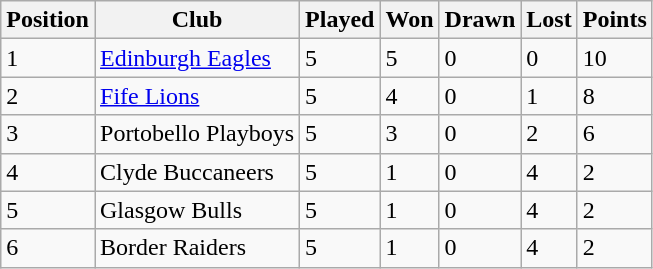<table class="wikitable">
<tr>
<th>Position</th>
<th>Club</th>
<th>Played</th>
<th>Won</th>
<th>Drawn</th>
<th>Lost</th>
<th>Points</th>
</tr>
<tr>
<td>1</td>
<td><a href='#'>Edinburgh Eagles</a></td>
<td>5</td>
<td>5</td>
<td>0</td>
<td>0</td>
<td>10</td>
</tr>
<tr>
<td>2</td>
<td><a href='#'>Fife Lions</a></td>
<td>5</td>
<td>4</td>
<td>0</td>
<td>1</td>
<td>8</td>
</tr>
<tr>
<td>3</td>
<td>Portobello Playboys</td>
<td>5</td>
<td>3</td>
<td>0</td>
<td>2</td>
<td>6</td>
</tr>
<tr>
<td>4</td>
<td>Clyde Buccaneers</td>
<td>5</td>
<td>1</td>
<td>0</td>
<td>4</td>
<td>2</td>
</tr>
<tr>
<td>5</td>
<td>Glasgow Bulls</td>
<td>5</td>
<td>1</td>
<td>0</td>
<td>4</td>
<td>2</td>
</tr>
<tr>
<td>6</td>
<td>Border Raiders</td>
<td>5</td>
<td>1</td>
<td>0</td>
<td>4</td>
<td>2</td>
</tr>
</table>
